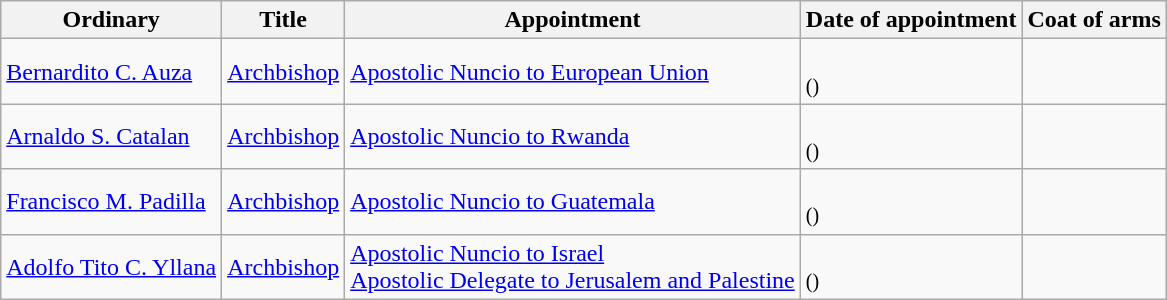<table class="wikitable sortable">
<tr>
<th>Ordinary</th>
<th>Title</th>
<th>Appointment</th>
<th>Date of appointment</th>
<th>Coat of arms</th>
</tr>
<tr>
<td><a href='#'>Bernardito C. Auza</a></td>
<td><a href='#'>Archbishop</a></td>
<td><a href='#'>Apostolic Nuncio to European Union</a></td>
<td><br><small>()</small></td>
<td></td>
</tr>
<tr>
<td><a href='#'>Arnaldo S. Catalan</a></td>
<td><a href='#'>Archbishop</a></td>
<td><a href='#'>Apostolic Nuncio to Rwanda</a></td>
<td><br><small>()</small></td>
<td></td>
</tr>
<tr>
<td><a href='#'>Francisco M. Padilla</a></td>
<td><a href='#'>Archbishop</a></td>
<td><a href='#'>Apostolic Nuncio to Guatemala</a></td>
<td><br><small>()</small></td>
<td></td>
</tr>
<tr>
<td><a href='#'>Adolfo Tito C. Yllana</a></td>
<td><a href='#'>Archbishop</a></td>
<td><a href='#'>Apostolic Nuncio to Israel</a><br><a href='#'>Apostolic Delegate to Jerusalem and Palestine</a></td>
<td><br><small>()</small></td>
<td></td>
</tr>
</table>
